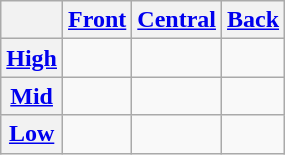<table class="wikitable">
<tr>
<th></th>
<th><a href='#'>Front</a></th>
<th><a href='#'>Central</a></th>
<th><a href='#'>Back</a></th>
</tr>
<tr>
<th><a href='#'>High</a></th>
<td></td>
<td></td>
<td></td>
</tr>
<tr>
<th><a href='#'>Mid</a></th>
<td></td>
<td></td>
<td></td>
</tr>
<tr>
<th><a href='#'>Low</a></th>
<td></td>
<td></td>
<td></td>
</tr>
</table>
